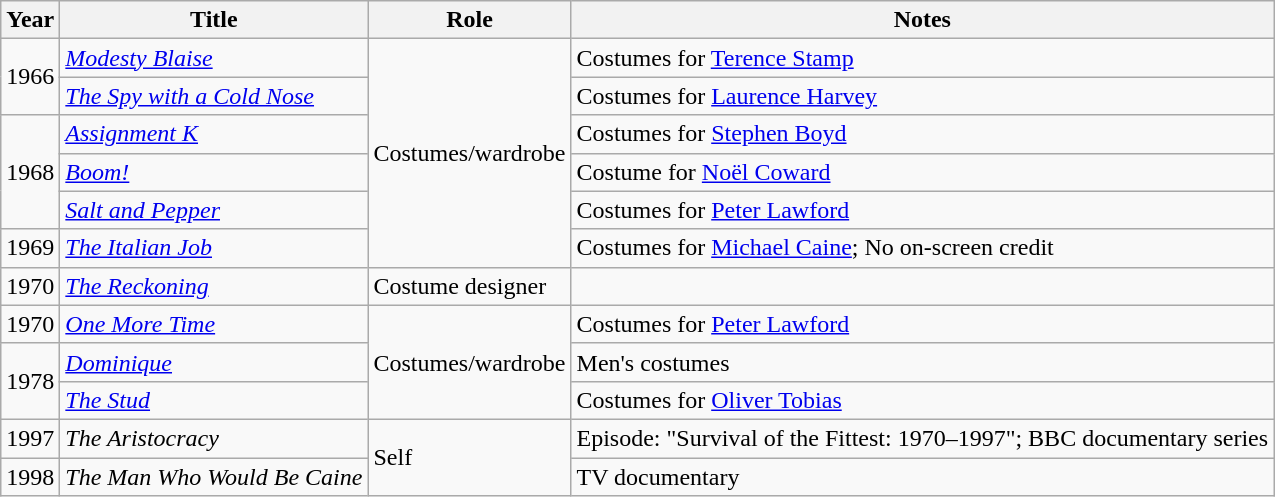<table class="wikitable">
<tr>
<th>Year</th>
<th>Title</th>
<th>Role</th>
<th>Notes</th>
</tr>
<tr>
<td rowspan="2">1966</td>
<td><a href='#'><em>Modesty Blaise</em></a></td>
<td rowspan="6">Costumes/wardrobe</td>
<td>Costumes for <a href='#'>Terence Stamp</a></td>
</tr>
<tr>
<td><em><a href='#'>The Spy with a Cold Nose</a></em></td>
<td>Costumes for <a href='#'>Laurence Harvey</a></td>
</tr>
<tr>
<td rowspan="3">1968</td>
<td><em><a href='#'>Assignment K</a></em></td>
<td>Costumes for <a href='#'>Stephen Boyd</a></td>
</tr>
<tr>
<td><a href='#'><em>Boom!</em></a></td>
<td>Costume for <a href='#'>Noël Coward</a></td>
</tr>
<tr>
<td><a href='#'><em>Salt and Pepper</em></a></td>
<td>Costumes for <a href='#'>Peter Lawford</a></td>
</tr>
<tr>
<td>1969</td>
<td><em><a href='#'>The Italian Job</a></em></td>
<td>Costumes for <a href='#'>Michael Caine</a>; No on-screen credit</td>
</tr>
<tr>
<td>1970</td>
<td><a href='#'><em>The Reckoning</em></a></td>
<td>Costume designer</td>
<td></td>
</tr>
<tr>
<td>1970</td>
<td><a href='#'><em>One More Time</em></a></td>
<td rowspan="3">Costumes/wardrobe</td>
<td>Costumes for <a href='#'>Peter Lawford</a></td>
</tr>
<tr>
<td rowspan="2">1978</td>
<td><a href='#'><em>Dominique</em></a></td>
<td>Men's costumes</td>
</tr>
<tr>
<td><em><a href='#'>The Stud</a></em></td>
<td>Costumes for <a href='#'>Oliver Tobias</a></td>
</tr>
<tr>
<td>1997</td>
<td><em>The Aristocracy</em></td>
<td rowspan="2">Self</td>
<td>Episode: "Survival of the Fittest: 1970–1997"; BBC documentary series</td>
</tr>
<tr>
<td>1998</td>
<td><em>The Man Who Would Be Caine</em></td>
<td>TV documentary</td>
</tr>
</table>
